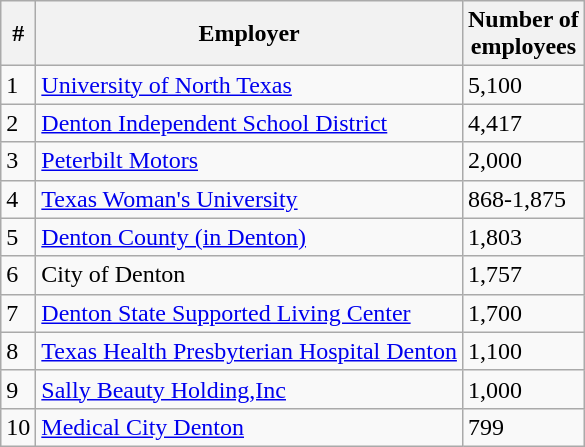<table class="wikitable sortable">
<tr>
<th>#</th>
<th>Employer</th>
<th>Number of<br>employees</th>
</tr>
<tr>
<td>1</td>
<td><a href='#'>University of North Texas</a></td>
<td>5,100</td>
</tr>
<tr>
<td>2</td>
<td><a href='#'>Denton Independent School District</a></td>
<td>4,417</td>
</tr>
<tr>
<td>3</td>
<td><a href='#'>Peterbilt Motors</a></td>
<td>2,000</td>
</tr>
<tr>
<td>4</td>
<td><a href='#'>Texas Woman's University</a></td>
<td>868-1,875</td>
</tr>
<tr>
<td>5</td>
<td><a href='#'>Denton County (in Denton)</a></td>
<td>1,803</td>
</tr>
<tr>
<td>6</td>
<td>City of Denton</td>
<td>1,757</td>
</tr>
<tr>
<td>7</td>
<td><a href='#'>Denton State Supported Living Center</a></td>
<td>1,700</td>
</tr>
<tr>
<td>8</td>
<td><a href='#'>Texas Health Presbyterian Hospital Denton</a></td>
<td>1,100</td>
</tr>
<tr>
<td>9</td>
<td><a href='#'>Sally Beauty Holding,Inc</a></td>
<td>1,000</td>
</tr>
<tr>
<td>10</td>
<td><a href='#'>Medical City Denton</a></td>
<td>799</td>
</tr>
</table>
